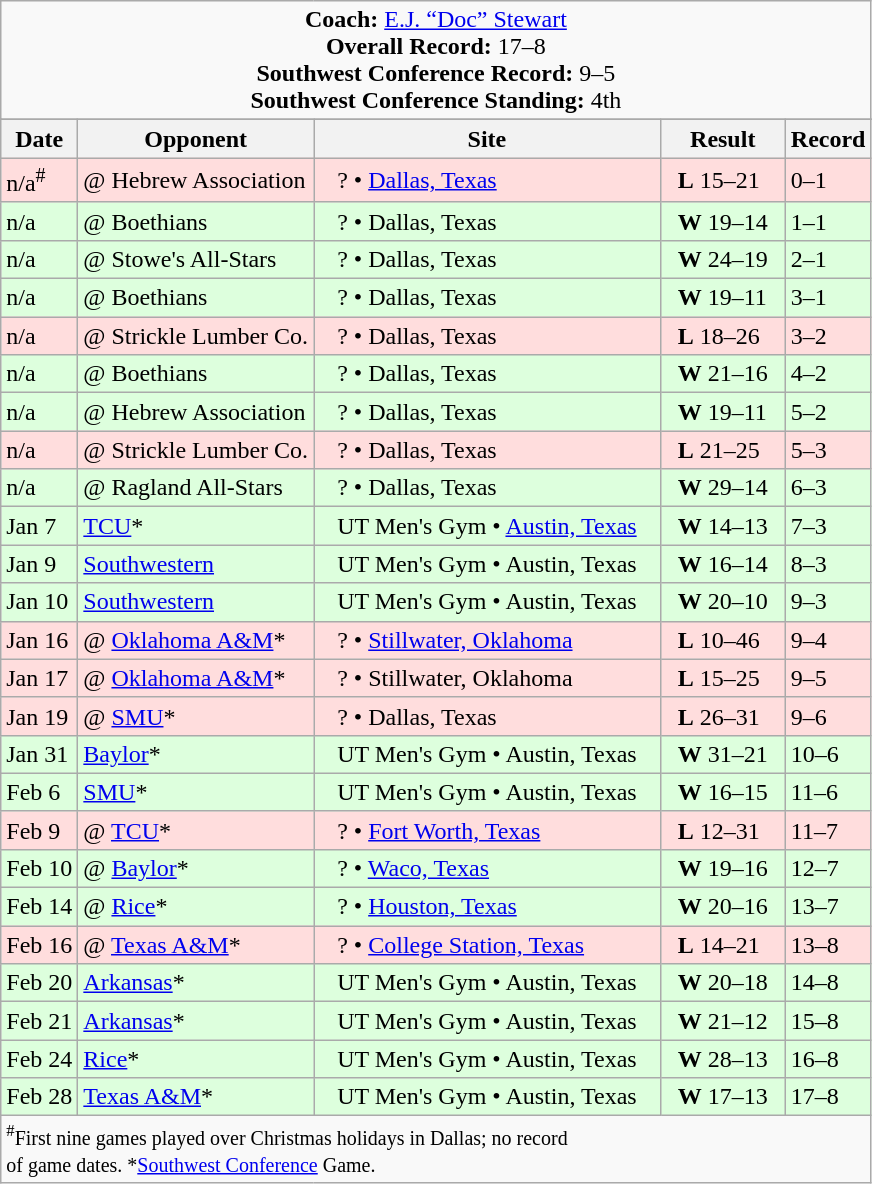<table class="wikitable">
<tr>
<td colspan=8 style="text-align: center;"><strong>Coach:</strong> <a href='#'>E.J. “Doc” Stewart</a><br><strong>Overall Record:</strong> 17–8<br><strong>Southwest Conference Record:</strong> 9–5<br><strong>Southwest Conference Standing:</strong> 4th</td>
</tr>
<tr>
</tr>
<tr>
<th>Date</th>
<th>Opponent</th>
<th>Site</th>
<th>Result</th>
<th>Record</th>
</tr>
<tr style="background: #ffdddd;">
<td>n/a<sup>#</sup></td>
<td>@ Hebrew Association</td>
<td>   ? • <a href='#'>Dallas, Texas</a>   </td>
<td>  <strong>L</strong> 15–21  </td>
<td>0–1</td>
</tr>
<tr style="background: #ddffdd;">
<td>n/a</td>
<td>@ Boethians</td>
<td>   ? • Dallas, Texas   </td>
<td>  <strong>W</strong> 19–14  </td>
<td>1–1</td>
</tr>
<tr style="background: #ddffdd;">
<td>n/a</td>
<td>@ Stowe's All-Stars</td>
<td>   ? • Dallas, Texas   </td>
<td>  <strong>W</strong> 24–19  </td>
<td>2–1</td>
</tr>
<tr style="background: #ddffdd;">
<td>n/a</td>
<td>@ Boethians</td>
<td>   ? • Dallas, Texas   </td>
<td>  <strong>W</strong> 19–11  </td>
<td>3–1</td>
</tr>
<tr style="background: #ffdddd;">
<td>n/a</td>
<td>@ Strickle Lumber Co.</td>
<td>   ? • Dallas, Texas   </td>
<td>  <strong>L</strong> 18–26  </td>
<td>3–2</td>
</tr>
<tr style="background: #ddffdd;">
<td>n/a</td>
<td>@ Boethians</td>
<td>   ? • Dallas, Texas   </td>
<td>  <strong>W</strong> 21–16  </td>
<td>4–2</td>
</tr>
<tr style="background: #ddffdd;">
<td>n/a</td>
<td>@ Hebrew Association</td>
<td>   ? • Dallas, Texas   </td>
<td>  <strong>W</strong> 19–11  </td>
<td>5–2</td>
</tr>
<tr style="background: #ffdddd;">
<td>n/a</td>
<td>@ Strickle Lumber Co.</td>
<td>   ? • Dallas, Texas   </td>
<td>  <strong>L</strong> 21–25  </td>
<td>5–3</td>
</tr>
<tr style="background: #ddffdd;">
<td>n/a</td>
<td>@ Ragland All-Stars</td>
<td>   ? • Dallas, Texas   </td>
<td>  <strong>W</strong> 29–14  </td>
<td>6–3</td>
</tr>
<tr style="background: #ddffdd;">
<td>Jan 7</td>
<td><a href='#'>TCU</a>*</td>
<td>   UT Men's Gym • <a href='#'>Austin, Texas</a>   </td>
<td>  <strong>W</strong> 14–13  </td>
<td>7–3</td>
</tr>
<tr style="background: #ddffdd;">
<td>Jan 9</td>
<td><a href='#'>Southwestern</a></td>
<td>   UT Men's Gym • Austin, Texas   </td>
<td>  <strong>W</strong> 16–14  </td>
<td>8–3</td>
</tr>
<tr style="background: #ddffdd;">
<td>Jan 10</td>
<td><a href='#'>Southwestern</a></td>
<td>   UT Men's Gym • Austin, Texas   </td>
<td>  <strong>W</strong> 20–10  </td>
<td>9–3</td>
</tr>
<tr style="background: #ffdddd;">
<td>Jan 16</td>
<td>@ <a href='#'>Oklahoma A&M</a>*</td>
<td>   ? • <a href='#'>Stillwater, Oklahoma</a>   </td>
<td>  <strong>L</strong> 10–46  </td>
<td>9–4</td>
</tr>
<tr style="background: #ffdddd;">
<td>Jan 17</td>
<td>@ <a href='#'>Oklahoma A&M</a>*</td>
<td>   ? • Stillwater, Oklahoma   </td>
<td>  <strong>L</strong> 15–25  </td>
<td>9–5</td>
</tr>
<tr style="background: #ffdddd;">
<td>Jan 19</td>
<td>@ <a href='#'>SMU</a>*</td>
<td>   ? • Dallas, Texas   </td>
<td>  <strong>L</strong> 26–31  </td>
<td>9–6</td>
</tr>
<tr style="background: #ddffdd;">
<td>Jan 31</td>
<td><a href='#'>Baylor</a>*</td>
<td>   UT Men's Gym • Austin, Texas   </td>
<td>  <strong>W</strong> 31–21  </td>
<td>10–6</td>
</tr>
<tr style="background: #ddffdd;">
<td>Feb 6</td>
<td><a href='#'>SMU</a>*</td>
<td>   UT Men's Gym • Austin, Texas   </td>
<td>  <strong>W</strong> 16–15  </td>
<td>11–6</td>
</tr>
<tr style="background: #ffdddd;">
<td>Feb 9</td>
<td>@ <a href='#'>TCU</a>*</td>
<td>   ? • <a href='#'>Fort Worth, Texas</a>   </td>
<td>  <strong>L</strong> 12–31  </td>
<td>11–7</td>
</tr>
<tr style="background: #ddffdd;">
<td>Feb 10</td>
<td>@ <a href='#'>Baylor</a>*</td>
<td>   ? • <a href='#'>Waco, Texas</a>   </td>
<td>  <strong>W</strong> 19–16  </td>
<td>12–7</td>
</tr>
<tr style="background: #ddffdd;">
<td>Feb 14</td>
<td>@ <a href='#'>Rice</a>*</td>
<td>   ? • <a href='#'>Houston, Texas</a>   </td>
<td>  <strong>W</strong> 20–16  </td>
<td>13–7</td>
</tr>
<tr style="background: #ffdddd;">
<td>Feb 16</td>
<td>@ <a href='#'>Texas A&M</a>*</td>
<td>   ? • <a href='#'>College Station, Texas</a>   </td>
<td>  <strong>L</strong> 14–21  </td>
<td>13–8</td>
</tr>
<tr style="background: #ddffdd;">
<td>Feb 20</td>
<td><a href='#'>Arkansas</a>*</td>
<td>   UT Men's Gym • Austin, Texas   </td>
<td>  <strong>W</strong> 20–18  </td>
<td>14–8</td>
</tr>
<tr style="background: #ddffdd;">
<td>Feb 21</td>
<td><a href='#'>Arkansas</a>*</td>
<td>   UT Men's Gym • Austin, Texas   </td>
<td>  <strong>W</strong> 21–12  </td>
<td>15–8</td>
</tr>
<tr style="background: #ddffdd;">
<td>Feb 24</td>
<td><a href='#'>Rice</a>*</td>
<td>   UT Men's Gym • Austin, Texas   </td>
<td>  <strong>W</strong> 28–13  </td>
<td>16–8</td>
</tr>
<tr style="background: #ddffdd;">
<td>Feb 28</td>
<td><a href='#'>Texas A&M</a>*</td>
<td>   UT Men's Gym • Austin, Texas   </td>
<td>  <strong>W</strong> 17–13  </td>
<td>17–8</td>
</tr>
<tr>
<td colspan=8><small><sup>#</sup>First nine games played over Christmas holidays in Dallas; no record<br> of game dates. *<a href='#'>Southwest Conference</a> Game.</small></td>
</tr>
</table>
